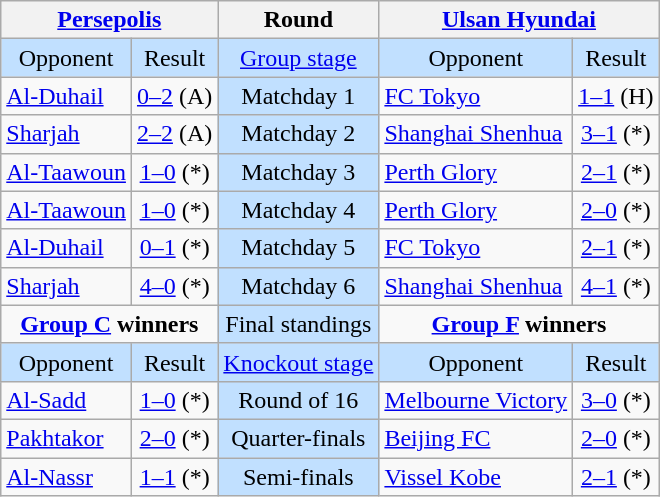<table class="wikitable" style="text-align:center;">
<tr>
<th colspan=2> <a href='#'>Persepolis</a></th>
<th>Round</th>
<th colspan=2> <a href='#'>Ulsan Hyundai</a></th>
</tr>
<tr bgcolor=#c1e0ff>
<td>Opponent</td>
<td>Result</td>
<td><a href='#'>Group stage</a></td>
<td>Opponent</td>
<td>Result</td>
</tr>
<tr>
<td align=left> <a href='#'>Al-Duhail</a></td>
<td><a href='#'>0–2</a> (A)</td>
<td bgcolor=#c1e0ff>Matchday 1</td>
<td align=left> <a href='#'>FC Tokyo</a></td>
<td><a href='#'>1–1</a> (H)</td>
</tr>
<tr>
<td align=left> <a href='#'>Sharjah</a></td>
<td><a href='#'>2–2</a> (A)</td>
<td bgcolor=#c1e0ff>Matchday 2</td>
<td align=left> <a href='#'>Shanghai Shenhua</a></td>
<td><a href='#'>3–1</a> (*)</td>
</tr>
<tr>
<td align=left> <a href='#'>Al-Taawoun</a></td>
<td><a href='#'>1–0</a> (*)</td>
<td bgcolor=#c1e0ff>Matchday 3</td>
<td align=left> <a href='#'>Perth Glory</a></td>
<td><a href='#'>2–1</a> (*)</td>
</tr>
<tr>
<td align=left> <a href='#'>Al-Taawoun</a></td>
<td><a href='#'>1–0</a> (*)</td>
<td bgcolor=#c1e0ff>Matchday 4</td>
<td align=left> <a href='#'>Perth Glory</a></td>
<td><a href='#'>2–0</a> (*)</td>
</tr>
<tr>
<td align=left> <a href='#'>Al-Duhail</a></td>
<td><a href='#'>0–1</a> (*)</td>
<td bgcolor=#c1e0ff>Matchday 5</td>
<td align=left> <a href='#'>FC Tokyo</a></td>
<td><a href='#'>2–1</a> (*)</td>
</tr>
<tr>
<td align=left> <a href='#'>Sharjah</a></td>
<td><a href='#'>4–0</a> (*)</td>
<td bgcolor=#c1e0ff>Matchday 6</td>
<td align=left> <a href='#'>Shanghai Shenhua</a></td>
<td><a href='#'>4–1</a> (*)</td>
</tr>
<tr>
<td colspan=2 align=center valign=top><strong><a href='#'>Group C</a> winners</strong><br></td>
<td bgcolor=#c1e0ff>Final standings</td>
<td colspan=2 align=center valign=top><strong><a href='#'>Group F</a> winners</strong><br></td>
</tr>
<tr bgcolor=#c1e0ff>
<td>Opponent</td>
<td>Result</td>
<td><a href='#'>Knockout stage</a></td>
<td>Opponent</td>
<td>Result</td>
</tr>
<tr>
<td align=left> <a href='#'>Al-Sadd</a></td>
<td><a href='#'>1–0</a> (*)</td>
<td bgcolor=#c1e0ff>Round of 16</td>
<td align=left> <a href='#'>Melbourne Victory</a></td>
<td><a href='#'>3–0</a> (*)</td>
</tr>
<tr>
<td align=left> <a href='#'>Pakhtakor</a></td>
<td><a href='#'>2–0</a> (*)</td>
<td bgcolor=#c1e0ff>Quarter-finals</td>
<td align=left> <a href='#'>Beijing FC</a></td>
<td><a href='#'>2–0</a> (*)</td>
</tr>
<tr>
<td align=left> <a href='#'>Al-Nassr</a></td>
<td><a href='#'>1–1</a>   (*)</td>
<td bgcolor=#c1e0ff>Semi-finals</td>
<td align=left> <a href='#'>Vissel Kobe</a></td>
<td><a href='#'>2–1</a>  (*)</td>
</tr>
</table>
